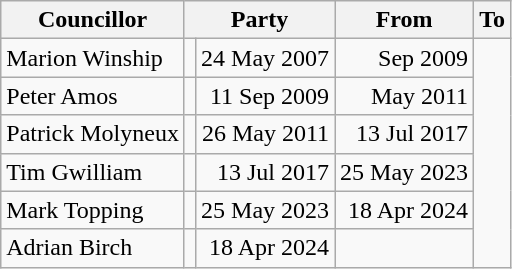<table class=wikitable>
<tr>
<th>Councillor</th>
<th colspan=2>Party</th>
<th>From</th>
<th>To</th>
</tr>
<tr>
<td>Marion Winship</td>
<td></td>
<td align=right>24 May 2007</td>
<td align=right>Sep 2009</td>
</tr>
<tr>
<td>Peter Amos</td>
<td></td>
<td align=right>11 Sep 2009</td>
<td align=right>May 2011</td>
</tr>
<tr>
<td>Patrick Molyneux</td>
<td></td>
<td align=right>26 May 2011</td>
<td align=right>13 Jul 2017</td>
</tr>
<tr>
<td>Tim Gwilliam</td>
<td></td>
<td align=right>13 Jul 2017</td>
<td align=right>25 May 2023</td>
</tr>
<tr>
<td>Mark Topping</td>
<td></td>
<td align=right>25 May 2023</td>
<td align=right>18 Apr 2024</td>
</tr>
<tr>
<td>Adrian Birch</td>
<td></td>
<td align=right>18 Apr 2024</td>
<td align=right></td>
</tr>
</table>
